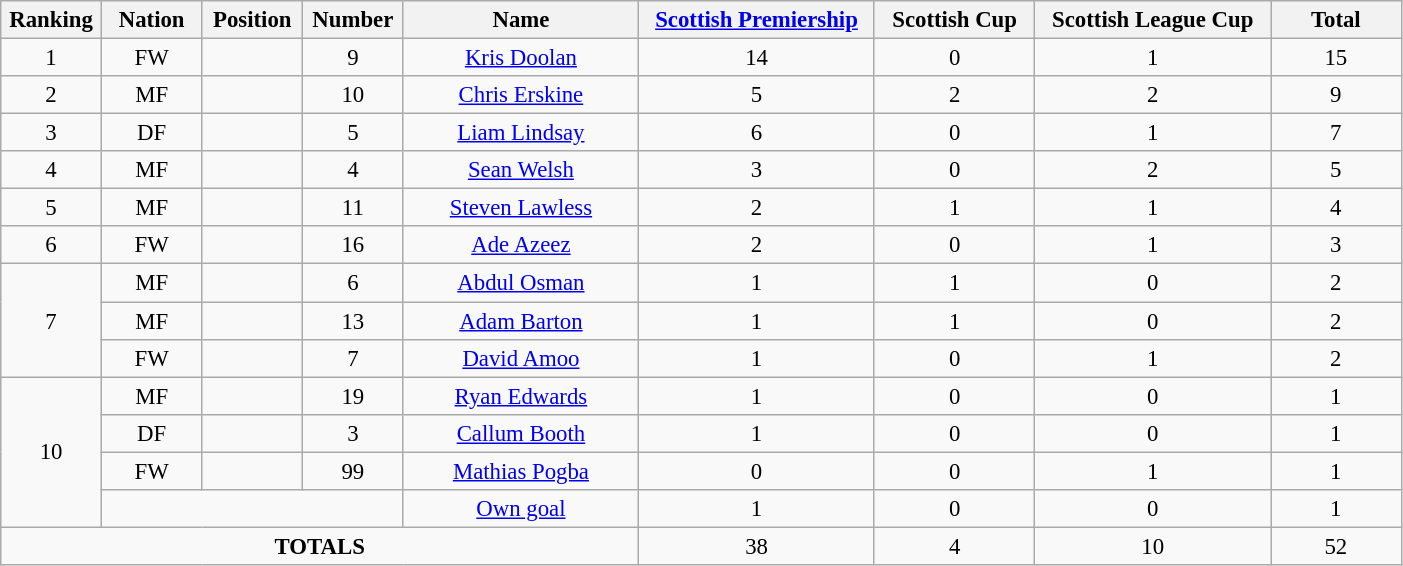<table class="wikitable" style="font-size: 95%; text-align: center;">
<tr>
<th width=60>Ranking</th>
<th width=60>Nation</th>
<th width=60>Position</th>
<th width=60>Number</th>
<th width=150>Name</th>
<th width=150><a href='#'>Scottish Premiership</a></th>
<th width=100>Scottish Cup</th>
<th width=150>Scottish League Cup</th>
<th width=80>Total</th>
</tr>
<tr>
<td>1</td>
<td>FW</td>
<td></td>
<td>9</td>
<td><a href='#'>Kris Doolan</a></td>
<td>14</td>
<td>0</td>
<td>1</td>
<td>15</td>
</tr>
<tr>
<td>2</td>
<td>MF</td>
<td></td>
<td>10</td>
<td><a href='#'>Chris Erskine</a></td>
<td>5</td>
<td>2</td>
<td>2</td>
<td>9</td>
</tr>
<tr>
<td>3</td>
<td>DF</td>
<td></td>
<td>5</td>
<td><a href='#'>Liam Lindsay</a></td>
<td>6</td>
<td>0</td>
<td>1</td>
<td>7</td>
</tr>
<tr>
<td>4</td>
<td>MF</td>
<td></td>
<td>4</td>
<td><a href='#'>Sean Welsh</a></td>
<td>3</td>
<td>0</td>
<td>2</td>
<td>5</td>
</tr>
<tr>
<td>5</td>
<td>MF</td>
<td></td>
<td>11</td>
<td><a href='#'>Steven Lawless</a></td>
<td>2</td>
<td>1</td>
<td>1</td>
<td>4</td>
</tr>
<tr>
<td>6</td>
<td>FW</td>
<td></td>
<td>16</td>
<td><a href='#'>Ade Azeez</a></td>
<td>2</td>
<td>0</td>
<td>1</td>
<td>3</td>
</tr>
<tr>
<td rowspan="3">7</td>
<td>MF</td>
<td></td>
<td>6</td>
<td><a href='#'>Abdul Osman</a></td>
<td>1</td>
<td>1</td>
<td>0</td>
<td>2</td>
</tr>
<tr>
<td>MF</td>
<td></td>
<td>13</td>
<td><a href='#'>Adam Barton</a></td>
<td>1</td>
<td>1</td>
<td>0</td>
<td>2</td>
</tr>
<tr>
<td>FW</td>
<td></td>
<td>7</td>
<td><a href='#'>David Amoo</a></td>
<td>1</td>
<td>0</td>
<td>1</td>
<td>2</td>
</tr>
<tr>
<td rowspan="4">10</td>
<td>MF</td>
<td></td>
<td>19</td>
<td><a href='#'>Ryan Edwards</a></td>
<td>1</td>
<td>0</td>
<td>0</td>
<td>1</td>
</tr>
<tr>
<td>DF</td>
<td></td>
<td>3</td>
<td><a href='#'>Callum Booth</a></td>
<td>1</td>
<td>0</td>
<td>0</td>
<td>1</td>
</tr>
<tr>
<td>FW</td>
<td></td>
<td>99</td>
<td><a href='#'>Mathias Pogba</a></td>
<td>0</td>
<td>0</td>
<td>1</td>
<td>1</td>
</tr>
<tr>
<td colspan="3"></td>
<td><a href='#'>Own goal</a></td>
<td>1</td>
<td>0</td>
<td>0</td>
<td>1</td>
</tr>
<tr>
<td colspan="5"><strong>TOTALS</strong></td>
<td>38</td>
<td>4</td>
<td>10</td>
<td>52</td>
</tr>
</table>
